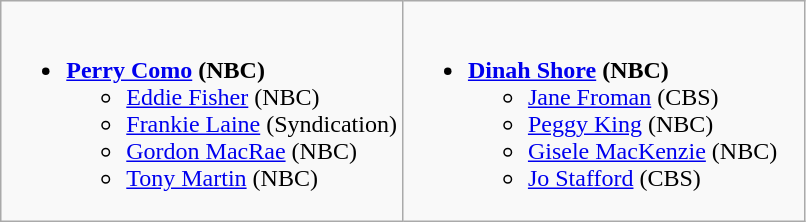<table class="wikitable">
<tr>
<td style="vertical-align:top;" width="50%"><br><ul><li><strong><a href='#'>Perry Como</a> (NBC)</strong><ul><li><a href='#'>Eddie Fisher</a> (NBC)</li><li><a href='#'>Frankie Laine</a> (Syndication)</li><li><a href='#'>Gordon MacRae</a> (NBC)</li><li><a href='#'>Tony Martin</a> (NBC)</li></ul></li></ul></td>
<td style="vertical-align:top;" width="50%"><br><ul><li><strong><a href='#'>Dinah Shore</a> (NBC)</strong><ul><li><a href='#'>Jane Froman</a>  (CBS)</li><li><a href='#'>Peggy King</a> (NBC)</li><li><a href='#'>Gisele MacKenzie</a> (NBC)</li><li><a href='#'>Jo Stafford</a> (CBS)</li></ul></li></ul></td>
</tr>
</table>
